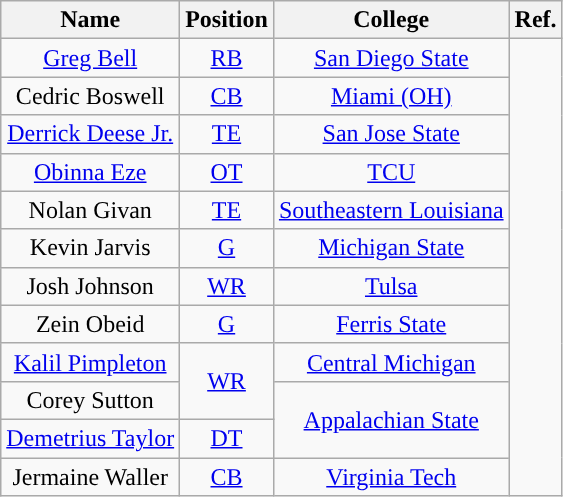<table class="wikitable" style="text-align:center">
<tr>
<th>Name</th>
<th>Position</th>
<th>College</th>
<th>Ref.</th>
</tr>
<tr>
<td><a href='#'>Greg Bell</a></td>
<td><a href='#'>RB</a></td>
<td><a href='#'>San Diego State</a></td>
<td rowspan = 12></td>
</tr>
<tr>
<td>Cedric Boswell</td>
<td><a href='#'>CB</a></td>
<td><a href='#'>Miami (OH)</a></td>
</tr>
<tr>
<td><a href='#'>Derrick Deese Jr.</a></td>
<td><a href='#'>TE</a></td>
<td><a href='#'>San Jose State</a></td>
</tr>
<tr>
<td><a href='#'>Obinna Eze</a></td>
<td><a href='#'>OT</a></td>
<td><a href='#'>TCU</a></td>
</tr>
<tr>
<td>Nolan Givan</td>
<td><a href='#'>TE</a></td>
<td><a href='#'>Southeastern Louisiana</a></td>
</tr>
<tr>
<td>Kevin Jarvis</td>
<td><a href='#'>G</a></td>
<td><a href='#'>Michigan State</a></td>
</tr>
<tr>
<td>Josh Johnson</td>
<td><a href='#'>WR</a></td>
<td><a href='#'>Tulsa</a></td>
</tr>
<tr>
<td>Zein Obeid</td>
<td><a href='#'>G</a></td>
<td><a href='#'>Ferris State</a></td>
</tr>
<tr>
<td><a href='#'>Kalil Pimpleton</a></td>
<td rowspan = 2><a href='#'>WR</a></td>
<td><a href='#'>Central Michigan</a></td>
</tr>
<tr>
<td>Corey Sutton</td>
<td rowspan = 2><a href='#'>Appalachian State</a></td>
</tr>
<tr>
<td><a href='#'>Demetrius Taylor</a></td>
<td><a href='#'>DT</a></td>
</tr>
<tr>
<td>Jermaine Waller</td>
<td><a href='#'>CB</a></td>
<td><a href='#'>Virginia Tech</a></td>
</tr>
</table>
